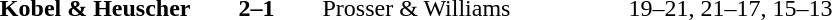<table>
<tr>
<th width=200></th>
<th width=80></th>
<th width=200></th>
<th width=220></th>
</tr>
<tr>
<td align=right> <strong>Kobel & Heuscher</strong></td>
<td align=center><strong>2–1</strong></td>
<td align=left>Prosser & Williams</td>
<td>19–21, 21–17, 15–13</td>
</tr>
</table>
